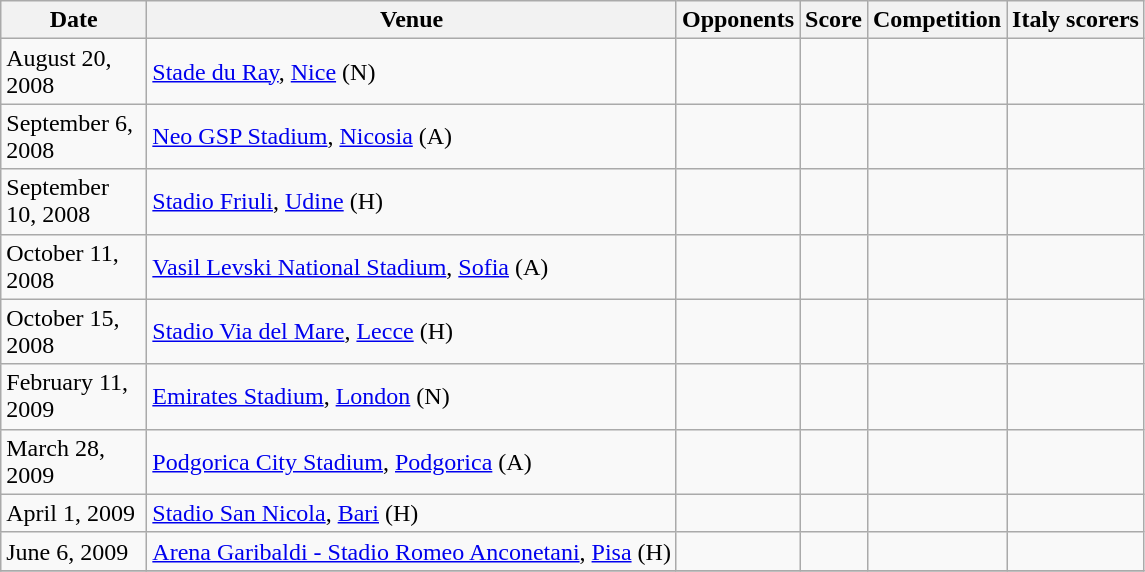<table class="wikitable">
<tr>
<th width=90>Date</th>
<th>Venue</th>
<th>Opponents</th>
<th>Score</th>
<th>Competition</th>
<th>Italy scorers</th>
</tr>
<tr>
<td>August 20, 2008</td>
<td><a href='#'>Stade du Ray</a>, <a href='#'>Nice</a> (N)</td>
<td></td>
<td></td>
<td></td>
<td></td>
</tr>
<tr>
<td>September 6, 2008</td>
<td><a href='#'>Neo GSP Stadium</a>, <a href='#'>Nicosia</a> (A)</td>
<td></td>
<td></td>
<td></td>
<td></td>
</tr>
<tr>
<td>September 10, 2008</td>
<td><a href='#'>Stadio Friuli</a>, <a href='#'>Udine</a> (H)</td>
<td></td>
<td></td>
<td></td>
<td></td>
</tr>
<tr>
<td>October 11, 2008</td>
<td><a href='#'>Vasil Levski National Stadium</a>, <a href='#'>Sofia</a> (A)</td>
<td></td>
<td></td>
<td></td>
<td></td>
</tr>
<tr>
<td>October 15, 2008</td>
<td><a href='#'>Stadio Via del Mare</a>, <a href='#'>Lecce</a> (H)</td>
<td></td>
<td></td>
<td></td>
<td></td>
</tr>
<tr>
<td>February 11, 2009</td>
<td><a href='#'>Emirates Stadium</a>, <a href='#'>London</a> (N)</td>
<td></td>
<td></td>
<td></td>
<td></td>
</tr>
<tr>
<td>March 28, 2009</td>
<td><a href='#'>Podgorica City Stadium</a>, <a href='#'>Podgorica</a> (A)</td>
<td></td>
<td></td>
<td></td>
<td></td>
</tr>
<tr>
<td>April 1, 2009</td>
<td><a href='#'>Stadio San Nicola</a>, <a href='#'>Bari</a> (H)</td>
<td></td>
<td></td>
<td></td>
<td></td>
</tr>
<tr>
<td>June 6, 2009</td>
<td><a href='#'>Arena Garibaldi - Stadio Romeo Anconetani</a>, <a href='#'>Pisa</a> (H)</td>
<td></td>
<td></td>
<td></td>
<td></td>
</tr>
<tr>
</tr>
</table>
